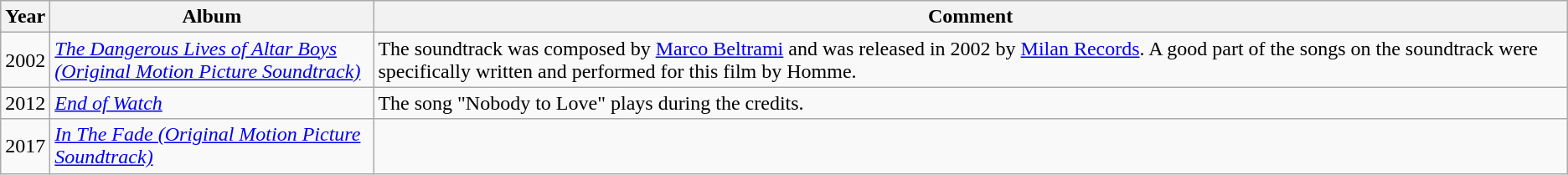<table class="wikitable">
<tr>
<th>Year</th>
<th width="250">Album</th>
<th><strong>Comment</strong></th>
</tr>
<tr>
<td>2002</td>
<td><a href='#'><em>The Dangerous Lives of Altar Boys (Original Motion Picture Soundtrack)</em></a></td>
<td>The soundtrack was composed by <a href='#'>Marco Beltrami</a> and was released in 2002 by <a href='#'>Milan Records</a>. A good part of the songs on the soundtrack were specifically written and performed for this film by Homme.</td>
</tr>
<tr>
<td>2012</td>
<td><em><a href='#'>End of Watch</a></em></td>
<td>The song "Nobody to Love" plays during the credits.</td>
</tr>
<tr>
<td>2017</td>
<td><a href='#'><em>In The Fade (Original Motion Picture Soundtrack)</em></a></td>
<td></td>
</tr>
</table>
